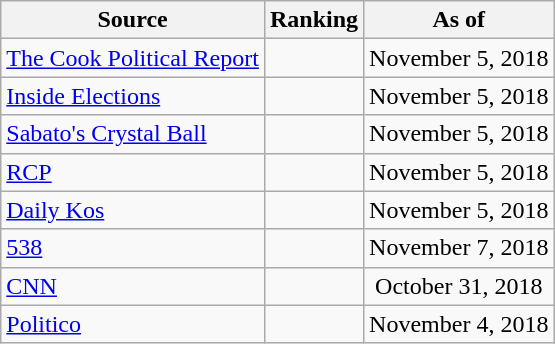<table class="wikitable" style="text-align:center">
<tr>
<th>Source</th>
<th>Ranking</th>
<th>As of</th>
</tr>
<tr>
<td align=left><a href='#'>The Cook Political Report</a></td>
<td></td>
<td>November 5, 2018</td>
</tr>
<tr>
<td align=left><a href='#'>Inside Elections</a></td>
<td></td>
<td>November 5, 2018</td>
</tr>
<tr>
<td align=left><a href='#'>Sabato's Crystal Ball</a></td>
<td></td>
<td>November 5, 2018</td>
</tr>
<tr>
<td align="left"><a href='#'>RCP</a></td>
<td></td>
<td>November 5, 2018</td>
</tr>
<tr>
<td align="left"><a href='#'>Daily Kos</a></td>
<td></td>
<td>November 5, 2018</td>
</tr>
<tr>
<td align="left"><a href='#'>538</a></td>
<td></td>
<td>November 7, 2018</td>
</tr>
<tr>
<td align="left"><a href='#'>CNN</a></td>
<td></td>
<td>October 31, 2018</td>
</tr>
<tr>
<td align="left"><a href='#'>Politico</a></td>
<td></td>
<td>November 4, 2018</td>
</tr>
</table>
